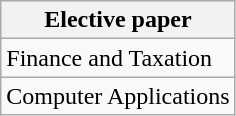<table class="wikitable" border="1">
<tr>
<th>Elective paper</th>
</tr>
<tr>
<td>Finance and Taxation</td>
</tr>
<tr>
<td>Computer Applications</td>
</tr>
</table>
